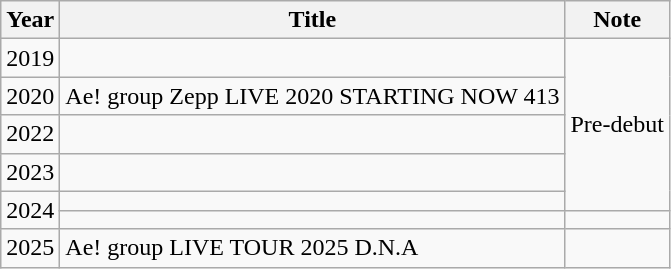<table class="wikitable">
<tr>
<th>Year</th>
<th>Title</th>
<th>Note</th>
</tr>
<tr>
<td>2019</td>
<td></td>
<td rowspan="5">Pre-debut</td>
</tr>
<tr>
<td>2020</td>
<td>Ae! group Zepp LIVE 2020 STARTING NOW 413</td>
</tr>
<tr>
<td>2022</td>
<td></td>
</tr>
<tr>
<td>2023</td>
<td></td>
</tr>
<tr>
<td rowspan="2">2024</td>
<td></td>
</tr>
<tr>
<td></td>
<td></td>
</tr>
<tr>
<td>2025</td>
<td>Ae! group LIVE TOUR 2025 D.N.A</td>
<td></td>
</tr>
</table>
